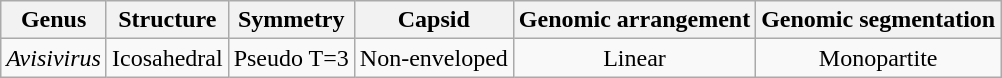<table class="wikitable sortable" style="text-align:center">
<tr>
<th>Genus</th>
<th>Structure</th>
<th>Symmetry</th>
<th>Capsid</th>
<th>Genomic arrangement</th>
<th>Genomic segmentation</th>
</tr>
<tr>
<td><em>Avisivirus</em></td>
<td>Icosahedral</td>
<td>Pseudo T=3</td>
<td>Non-enveloped</td>
<td>Linear</td>
<td>Monopartite</td>
</tr>
</table>
